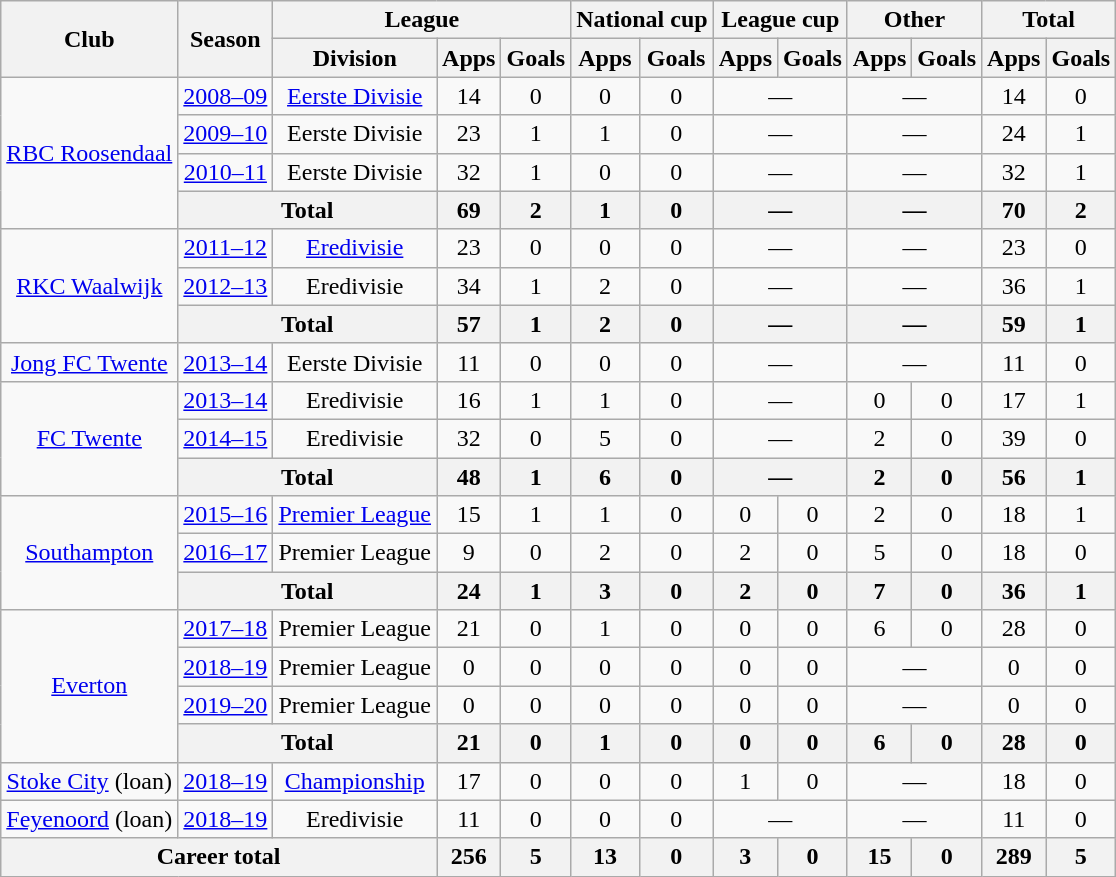<table class="wikitable" style="text-align:center">
<tr>
<th rowspan="2">Club</th>
<th rowspan="2">Season</th>
<th colspan="3">League</th>
<th colspan="2">National cup</th>
<th colspan="2">League cup</th>
<th colspan="2">Other</th>
<th colspan="2">Total</th>
</tr>
<tr>
<th>Division</th>
<th>Apps</th>
<th>Goals</th>
<th>Apps</th>
<th>Goals</th>
<th>Apps</th>
<th>Goals</th>
<th>Apps</th>
<th>Goals</th>
<th>Apps</th>
<th>Goals</th>
</tr>
<tr>
<td rowspan=4><a href='#'>RBC Roosendaal</a></td>
<td><a href='#'>2008–09</a></td>
<td><a href='#'>Eerste Divisie</a></td>
<td>14</td>
<td>0</td>
<td>0</td>
<td>0</td>
<td colspan="2">—</td>
<td colspan="2">—</td>
<td>14</td>
<td>0</td>
</tr>
<tr>
<td><a href='#'>2009–10</a></td>
<td>Eerste Divisie</td>
<td>23</td>
<td>1</td>
<td>1</td>
<td>0</td>
<td colspan="2">—</td>
<td colspan="2">—</td>
<td>24</td>
<td>1</td>
</tr>
<tr>
<td><a href='#'>2010–11</a></td>
<td>Eerste Divisie</td>
<td>32</td>
<td>1</td>
<td>0</td>
<td>0</td>
<td colspan="2">—</td>
<td colspan="2">—</td>
<td>32</td>
<td>1</td>
</tr>
<tr>
<th colspan=2>Total</th>
<th>69</th>
<th>2</th>
<th>1</th>
<th>0</th>
<th colspan="2">—</th>
<th colspan="2">—</th>
<th>70</th>
<th>2</th>
</tr>
<tr>
<td rowspan=3><a href='#'>RKC Waalwijk</a></td>
<td><a href='#'>2011–12</a></td>
<td><a href='#'>Eredivisie</a></td>
<td>23</td>
<td>0</td>
<td>0</td>
<td>0</td>
<td colspan="2">—</td>
<td colspan="2">—</td>
<td>23</td>
<td>0</td>
</tr>
<tr>
<td><a href='#'>2012–13</a></td>
<td>Eredivisie</td>
<td>34</td>
<td>1</td>
<td>2</td>
<td>0</td>
<td colspan="2">—</td>
<td colspan="2">—</td>
<td>36</td>
<td>1</td>
</tr>
<tr>
<th colspan=2>Total</th>
<th>57</th>
<th>1</th>
<th>2</th>
<th>0</th>
<th colspan="2">—</th>
<th colspan="2">—</th>
<th>59</th>
<th>1</th>
</tr>
<tr>
<td><a href='#'>Jong FC Twente</a></td>
<td><a href='#'>2013–14</a></td>
<td>Eerste Divisie</td>
<td>11</td>
<td>0</td>
<td>0</td>
<td>0</td>
<td colspan="2">—</td>
<td colspan="2">—</td>
<td>11</td>
<td>0</td>
</tr>
<tr>
<td rowspan=3><a href='#'>FC Twente</a></td>
<td><a href='#'>2013–14</a></td>
<td>Eredivisie</td>
<td>16</td>
<td>1</td>
<td>1</td>
<td>0</td>
<td colspan="2">—</td>
<td>0</td>
<td>0</td>
<td>17</td>
<td>1</td>
</tr>
<tr>
<td><a href='#'>2014–15</a></td>
<td>Eredivisie</td>
<td>32</td>
<td>0</td>
<td>5</td>
<td>0</td>
<td colspan="2">—</td>
<td>2</td>
<td>0</td>
<td>39</td>
<td>0</td>
</tr>
<tr>
<th colspan=2>Total</th>
<th>48</th>
<th>1</th>
<th>6</th>
<th>0</th>
<th colspan="2">—</th>
<th>2</th>
<th>0</th>
<th>56</th>
<th>1</th>
</tr>
<tr>
<td rowspan="3"><a href='#'>Southampton</a></td>
<td><a href='#'>2015–16</a></td>
<td><a href='#'>Premier League</a></td>
<td>15</td>
<td>1</td>
<td>1</td>
<td>0</td>
<td>0</td>
<td>0</td>
<td>2</td>
<td>0</td>
<td>18</td>
<td>1</td>
</tr>
<tr>
<td><a href='#'>2016–17</a></td>
<td>Premier League</td>
<td>9</td>
<td>0</td>
<td>2</td>
<td>0</td>
<td>2</td>
<td>0</td>
<td>5</td>
<td>0</td>
<td>18</td>
<td>0</td>
</tr>
<tr>
<th colspan=2>Total</th>
<th>24</th>
<th>1</th>
<th>3</th>
<th>0</th>
<th>2</th>
<th>0</th>
<th>7</th>
<th>0</th>
<th>36</th>
<th>1</th>
</tr>
<tr>
<td rowspan=4><a href='#'>Everton</a></td>
<td><a href='#'>2017–18</a></td>
<td>Premier League</td>
<td>21</td>
<td>0</td>
<td>1</td>
<td>0</td>
<td>0</td>
<td>0</td>
<td>6</td>
<td>0</td>
<td>28</td>
<td>0</td>
</tr>
<tr>
<td><a href='#'>2018–19</a></td>
<td>Premier League</td>
<td>0</td>
<td>0</td>
<td>0</td>
<td>0</td>
<td>0</td>
<td>0</td>
<td colspan=2>—</td>
<td>0</td>
<td>0</td>
</tr>
<tr>
<td><a href='#'>2019–20</a></td>
<td>Premier League</td>
<td>0</td>
<td>0</td>
<td>0</td>
<td>0</td>
<td>0</td>
<td>0</td>
<td colspan=2>—</td>
<td>0</td>
<td>0</td>
</tr>
<tr>
<th colspan=2>Total</th>
<th>21</th>
<th>0</th>
<th>1</th>
<th>0</th>
<th>0</th>
<th>0</th>
<th>6</th>
<th>0</th>
<th>28</th>
<th>0</th>
</tr>
<tr>
<td><a href='#'>Stoke City</a> (loan)</td>
<td><a href='#'>2018–19</a></td>
<td><a href='#'>Championship</a></td>
<td>17</td>
<td>0</td>
<td>0</td>
<td>0</td>
<td>1</td>
<td>0</td>
<td colspan=2>—</td>
<td>18</td>
<td>0</td>
</tr>
<tr>
<td><a href='#'>Feyenoord</a> (loan)</td>
<td><a href='#'>2018–19</a></td>
<td>Eredivisie</td>
<td>11</td>
<td>0</td>
<td>0</td>
<td>0</td>
<td colspan=2>—</td>
<td colspan=2>—</td>
<td>11</td>
<td>0</td>
</tr>
<tr>
<th colspan=3>Career total</th>
<th>256</th>
<th>5</th>
<th>13</th>
<th>0</th>
<th>3</th>
<th>0</th>
<th>15</th>
<th>0</th>
<th>289</th>
<th>5</th>
</tr>
</table>
